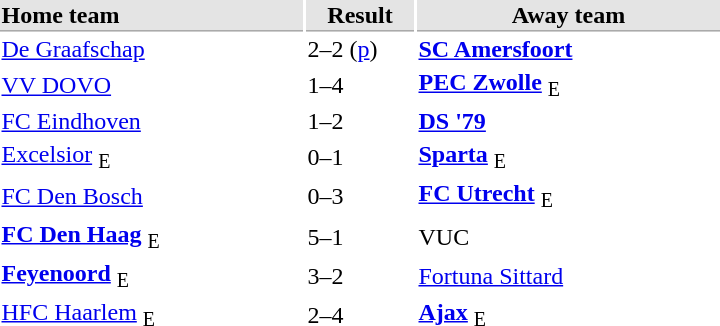<table>
<tr bgcolor="#E4E4E4">
<th style="border-bottom:1px solid #AAAAAA" width="200" align="left">Home team</th>
<th style="border-bottom:1px solid #AAAAAA" width="70" align="center">Result</th>
<th style="border-bottom:1px solid #AAAAAA" width="200">Away team</th>
</tr>
<tr>
<td><a href='#'>De Graafschap</a></td>
<td>2–2 (<a href='#'>p</a>)</td>
<td><strong><a href='#'>SC Amersfoort</a></strong></td>
</tr>
<tr>
<td><a href='#'>VV DOVO</a></td>
<td>1–4</td>
<td><strong><a href='#'>PEC Zwolle</a></strong> <sub>E</sub></td>
</tr>
<tr>
<td><a href='#'>FC Eindhoven</a></td>
<td>1–2</td>
<td><strong><a href='#'>DS '79</a></strong></td>
</tr>
<tr>
<td><a href='#'>Excelsior</a> <sub>E</sub></td>
<td>0–1</td>
<td><strong><a href='#'>Sparta</a></strong> <sub>E</sub></td>
</tr>
<tr>
<td><a href='#'>FC Den Bosch</a></td>
<td>0–3</td>
<td><strong><a href='#'>FC Utrecht</a></strong> <sub>E</sub></td>
</tr>
<tr>
<td><strong><a href='#'>FC Den Haag</a></strong> <sub>E</sub></td>
<td>5–1</td>
<td>VUC</td>
</tr>
<tr>
<td><strong><a href='#'>Feyenoord</a></strong> <sub>E</sub></td>
<td>3–2</td>
<td><a href='#'>Fortuna Sittard</a></td>
</tr>
<tr>
<td><a href='#'>HFC Haarlem</a> <sub>E</sub></td>
<td>2–4</td>
<td><strong><a href='#'>Ajax</a></strong> <sub>E</sub></td>
</tr>
</table>
